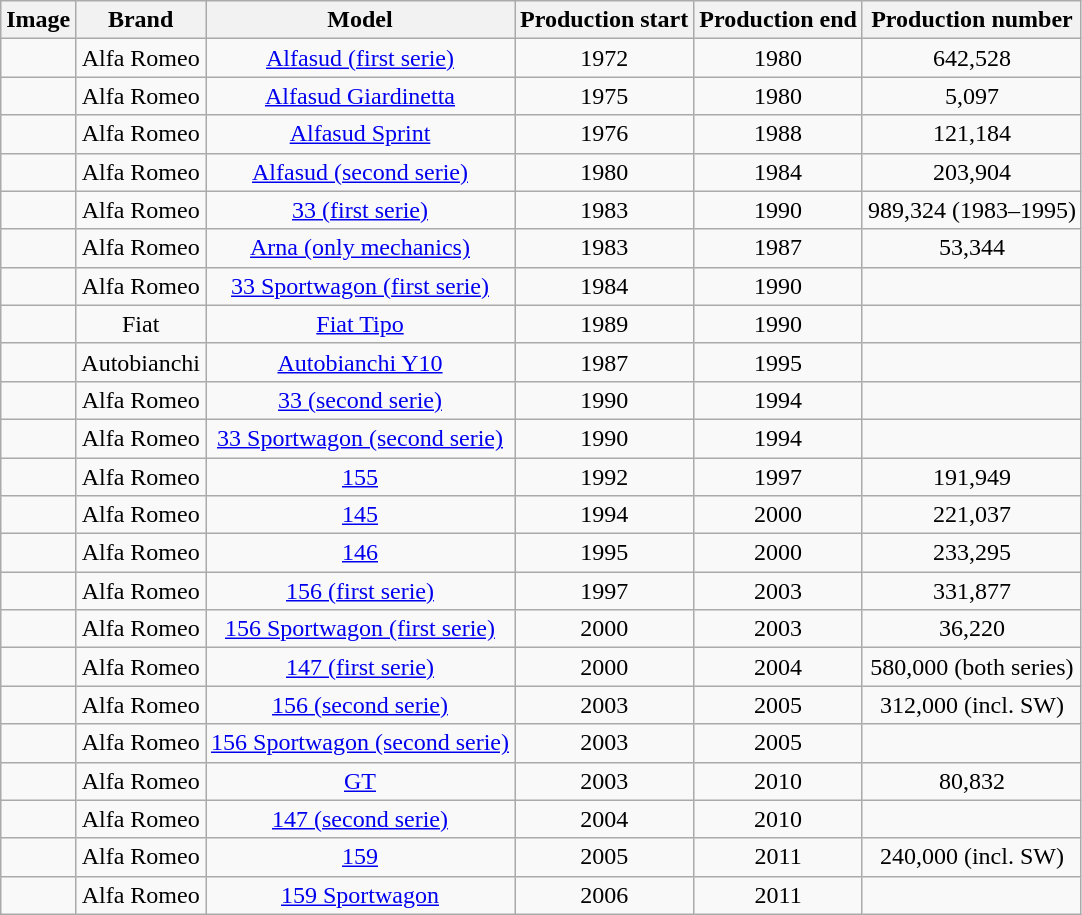<table class="wikitable">
<tr>
<th>Image</th>
<th>Brand</th>
<th>Model</th>
<th>Production start</th>
<th>Production end</th>
<th>Production number</th>
</tr>
<tr>
<td align="center"></td>
<td align="center">Alfa Romeo</td>
<td align="center"><a href='#'>Alfasud (first serie)</a></td>
<td align="center">1972</td>
<td align="center">1980</td>
<td align="center">642,528</td>
</tr>
<tr>
<td align="center"></td>
<td align="center">Alfa Romeo</td>
<td align="center"><a href='#'>Alfasud Giardinetta</a></td>
<td align="center">1975</td>
<td align="center">1980</td>
<td align="center">5,097</td>
</tr>
<tr>
<td align="center"></td>
<td align="center">Alfa Romeo</td>
<td align="center"><a href='#'>Alfasud Sprint</a></td>
<td align="center">1976</td>
<td align="center">1988</td>
<td align="center">121,184</td>
</tr>
<tr>
<td align="center"></td>
<td align="center">Alfa Romeo</td>
<td align="center"><a href='#'>Alfasud (second serie)</a></td>
<td align="center">1980</td>
<td align="center">1984</td>
<td align="center">203,904</td>
</tr>
<tr>
<td align="center"></td>
<td align="center">Alfa Romeo</td>
<td align="center"><a href='#'>33 (first serie)</a></td>
<td align="center">1983</td>
<td align="center">1990</td>
<td align="center">989,324 (1983–1995)</td>
</tr>
<tr>
<td align="center"></td>
<td align="center">Alfa Romeo</td>
<td align="center"><a href='#'>Arna (only mechanics)</a></td>
<td align="center">1983</td>
<td align="center">1987</td>
<td align="center">53,344</td>
</tr>
<tr>
<td align="center"></td>
<td align="center">Alfa Romeo</td>
<td align="center"><a href='#'>33 Sportwagon (first serie)</a></td>
<td align="center">1984</td>
<td align="center">1990</td>
<td align="center"></td>
</tr>
<tr>
<td align="center"></td>
<td align="center">Fiat</td>
<td align="center"><a href='#'>Fiat Tipo</a></td>
<td align="center">1989</td>
<td align="center">1990</td>
<td align="center"></td>
</tr>
<tr>
<td align="center"></td>
<td align="center">Autobianchi</td>
<td align="center"><a href='#'>Autobianchi Y10</a></td>
<td align="center">1987</td>
<td align="center">1995</td>
<td align="center"></td>
</tr>
<tr>
<td align="center"></td>
<td align="center">Alfa Romeo</td>
<td align="center"><a href='#'>33 (second serie)</a></td>
<td align="center">1990</td>
<td align="center">1994</td>
<td align="center"></td>
</tr>
<tr>
<td align="center"></td>
<td align="center">Alfa Romeo</td>
<td align="center"><a href='#'>33 Sportwagon (second serie)</a></td>
<td align="center">1990</td>
<td align="center">1994</td>
<td align="center"></td>
</tr>
<tr>
<td align="center"></td>
<td align="center">Alfa Romeo</td>
<td align="center"><a href='#'>155</a></td>
<td align="center">1992</td>
<td align="center">1997</td>
<td align="center">191,949</td>
</tr>
<tr>
<td align="center"></td>
<td align="center">Alfa Romeo</td>
<td align="center"><a href='#'>145</a></td>
<td align="center">1994</td>
<td align="center">2000</td>
<td align="center">221,037</td>
</tr>
<tr>
<td align="center"></td>
<td align="center">Alfa Romeo</td>
<td align="center"><a href='#'>146</a></td>
<td align="center">1995</td>
<td align="center">2000</td>
<td align="center">233,295</td>
</tr>
<tr>
<td align="center"></td>
<td align="center">Alfa Romeo</td>
<td align="center"><a href='#'>156 (first serie)</a></td>
<td align="center">1997</td>
<td align="center">2003</td>
<td align="center">331,877</td>
</tr>
<tr>
<td align="center"></td>
<td align="center">Alfa Romeo</td>
<td align="center"><a href='#'>156 Sportwagon (first serie)</a></td>
<td align="center">2000</td>
<td align="center">2003</td>
<td align="center">36,220</td>
</tr>
<tr>
<td align="center"></td>
<td align="center">Alfa Romeo</td>
<td align="center"><a href='#'>147 (first serie)</a></td>
<td align="center">2000</td>
<td align="center">2004</td>
<td align="center">580,000 (both series)</td>
</tr>
<tr>
<td align="center"></td>
<td align="center">Alfa Romeo</td>
<td align="center"><a href='#'>156 (second serie)</a></td>
<td align="center">2003</td>
<td align="center">2005</td>
<td align="center">312,000 (incl. SW)</td>
</tr>
<tr>
<td align="center"></td>
<td align="center">Alfa Romeo</td>
<td align="center"><a href='#'>156 Sportwagon (second serie)</a></td>
<td align="center">2003</td>
<td align="center">2005</td>
<td align="center"></td>
</tr>
<tr>
<td align="center"></td>
<td align="center">Alfa Romeo</td>
<td align="center"><a href='#'>GT</a></td>
<td align="center">2003</td>
<td align="center">2010</td>
<td align="center">80,832</td>
</tr>
<tr>
<td align="center"></td>
<td align="center">Alfa Romeo</td>
<td align="center"><a href='#'>147 (second serie)</a></td>
<td align="center">2004</td>
<td align="center">2010</td>
<td align="center"></td>
</tr>
<tr>
<td align="center"></td>
<td align="center">Alfa Romeo</td>
<td align="center"><a href='#'>159</a></td>
<td align="center">2005</td>
<td align="center">2011</td>
<td align="center">240,000 (incl. SW)</td>
</tr>
<tr>
<td align="center"></td>
<td align="center">Alfa Romeo</td>
<td align="center"><a href='#'>159 Sportwagon</a></td>
<td align="center">2006</td>
<td align="center">2011</td>
<td align="center"></td>
</tr>
</table>
